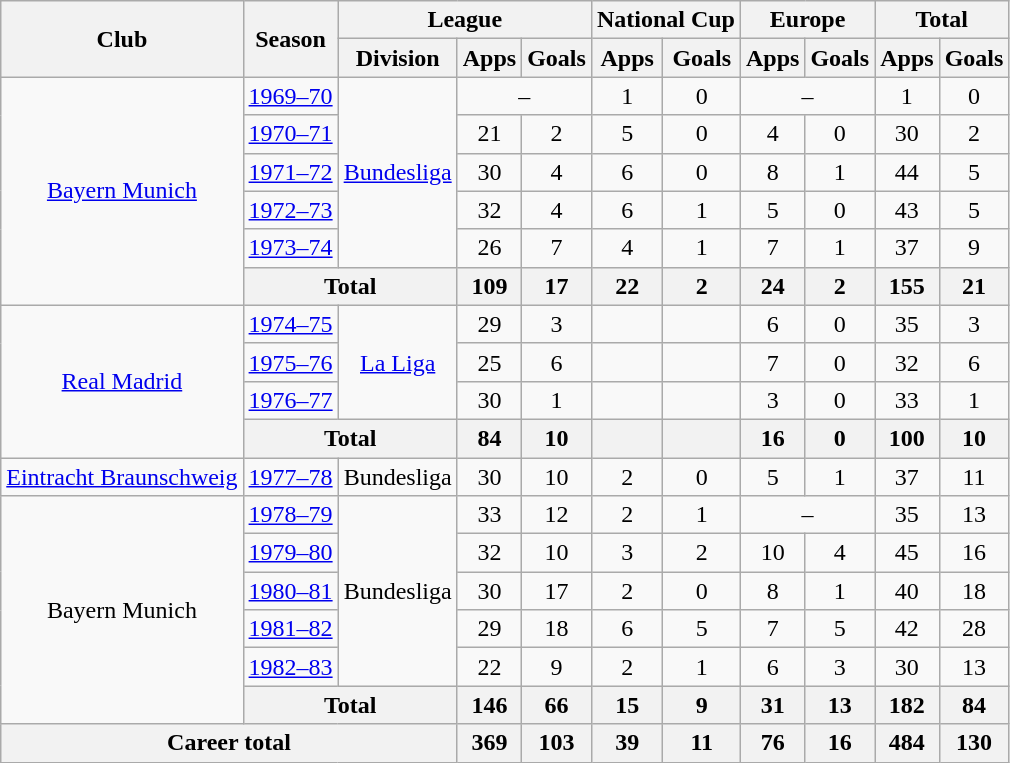<table class=wikitable style=text-align:center>
<tr>
<th rowspan="2">Club</th>
<th rowspan="2">Season</th>
<th colspan="3">League</th>
<th colspan="2">National Cup</th>
<th colspan="2">Europe</th>
<th colspan="2">Total</th>
</tr>
<tr>
<th>Division</th>
<th>Apps</th>
<th>Goals</th>
<th>Apps</th>
<th>Goals</th>
<th>Apps</th>
<th>Goals</th>
<th>Apps</th>
<th>Goals</th>
</tr>
<tr>
<td rowspan="6"><a href='#'>Bayern Munich</a></td>
<td><a href='#'>1969–70</a></td>
<td rowspan="5"><a href='#'>Bundesliga</a></td>
<td colspan="2">–</td>
<td>1</td>
<td>0</td>
<td colspan="2">–</td>
<td>1</td>
<td>0</td>
</tr>
<tr>
<td><a href='#'>1970–71</a></td>
<td>21</td>
<td>2</td>
<td>5</td>
<td>0</td>
<td>4</td>
<td>0</td>
<td>30</td>
<td>2</td>
</tr>
<tr>
<td><a href='#'>1971–72</a></td>
<td>30</td>
<td>4</td>
<td>6</td>
<td>0</td>
<td>8</td>
<td>1</td>
<td>44</td>
<td>5</td>
</tr>
<tr>
<td><a href='#'>1972–73</a></td>
<td>32</td>
<td>4</td>
<td>6</td>
<td>1</td>
<td>5</td>
<td>0</td>
<td>43</td>
<td>5</td>
</tr>
<tr>
<td><a href='#'>1973–74</a></td>
<td>26</td>
<td>7</td>
<td>4</td>
<td>1</td>
<td>7</td>
<td>1</td>
<td>37</td>
<td>9</td>
</tr>
<tr>
<th colspan="2">Total</th>
<th>109</th>
<th>17</th>
<th>22</th>
<th>2</th>
<th>24</th>
<th>2</th>
<th>155</th>
<th>21</th>
</tr>
<tr>
<td rowspan="4"><a href='#'>Real Madrid</a></td>
<td><a href='#'>1974–75</a></td>
<td rowspan="3"><a href='#'>La Liga</a></td>
<td>29</td>
<td>3</td>
<td></td>
<td></td>
<td>6</td>
<td>0</td>
<td>35</td>
<td>3</td>
</tr>
<tr>
<td><a href='#'>1975–76</a></td>
<td>25</td>
<td>6</td>
<td></td>
<td></td>
<td>7</td>
<td>0</td>
<td>32</td>
<td>6</td>
</tr>
<tr>
<td><a href='#'>1976–77</a></td>
<td>30</td>
<td>1</td>
<td></td>
<td></td>
<td>3</td>
<td>0</td>
<td>33</td>
<td>1</td>
</tr>
<tr>
<th colspan="2">Total</th>
<th>84</th>
<th>10</th>
<th></th>
<th></th>
<th>16</th>
<th>0</th>
<th>100</th>
<th>10</th>
</tr>
<tr>
<td><a href='#'>Eintracht Braunschweig</a></td>
<td><a href='#'>1977–78</a></td>
<td>Bundesliga</td>
<td>30</td>
<td>10</td>
<td>2</td>
<td>0</td>
<td>5</td>
<td>1</td>
<td>37</td>
<td>11</td>
</tr>
<tr>
<td rowspan="6">Bayern Munich</td>
<td><a href='#'>1978–79</a></td>
<td rowspan="5">Bundesliga</td>
<td>33</td>
<td>12</td>
<td>2</td>
<td>1</td>
<td colspan="2">–</td>
<td>35</td>
<td>13</td>
</tr>
<tr>
<td><a href='#'>1979–80</a></td>
<td>32</td>
<td>10</td>
<td>3</td>
<td>2</td>
<td>10</td>
<td>4</td>
<td>45</td>
<td>16</td>
</tr>
<tr>
<td><a href='#'>1980–81</a></td>
<td>30</td>
<td>17</td>
<td>2</td>
<td>0</td>
<td>8</td>
<td>1</td>
<td>40</td>
<td>18</td>
</tr>
<tr>
<td><a href='#'>1981–82</a></td>
<td>29</td>
<td>18</td>
<td>6</td>
<td>5</td>
<td>7</td>
<td>5</td>
<td>42</td>
<td>28</td>
</tr>
<tr>
<td><a href='#'>1982–83</a></td>
<td>22</td>
<td>9</td>
<td>2</td>
<td>1</td>
<td>6</td>
<td>3</td>
<td>30</td>
<td>13</td>
</tr>
<tr>
<th colspan="2">Total</th>
<th>146</th>
<th>66</th>
<th>15</th>
<th>9</th>
<th>31</th>
<th>13</th>
<th>182</th>
<th>84</th>
</tr>
<tr>
<th colspan="3">Career total</th>
<th>369</th>
<th>103</th>
<th>39</th>
<th>11</th>
<th>76</th>
<th>16</th>
<th>484</th>
<th>130</th>
</tr>
</table>
